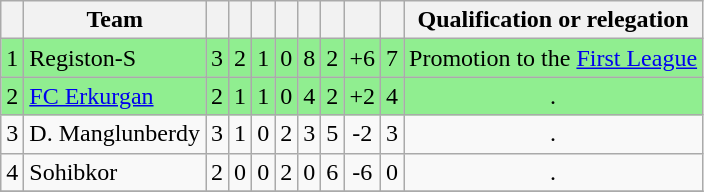<table class="wikitable sortable" style="text-align:center; font-size:100%;">
<tr>
<th></th>
<th>Team</th>
<th></th>
<th></th>
<th></th>
<th></th>
<th></th>
<th></th>
<th></th>
<th></th>
<th>Qualification or relegation</th>
</tr>
<tr align="center" bgcolor="#90EE90">
<td>1</td>
<td align="left">Registon-S</td>
<td>3</td>
<td>2</td>
<td>1</td>
<td>0</td>
<td>8</td>
<td>2</td>
<td>+6</td>
<td>7</td>
<td>Promotion to the <a href='#'>First League</a></td>
</tr>
<tr align="center" bgcolor="#90EE90">
<td>2</td>
<td align="left"><a href='#'>FC Erkurgan</a></td>
<td>2</td>
<td>1</td>
<td>1</td>
<td>0</td>
<td>4</td>
<td>2</td>
<td>+2</td>
<td>4</td>
<td>.</td>
</tr>
<tr align="center" bgcolor="">
<td>3</td>
<td align="left">D. Manglunberdy</td>
<td>3</td>
<td>1</td>
<td>0</td>
<td>2</td>
<td>3</td>
<td>5</td>
<td>-2</td>
<td>3</td>
<td>.</td>
</tr>
<tr align="center" bgcolor="">
<td>4</td>
<td align="left">Sohibkor</td>
<td>2</td>
<td>0</td>
<td>0</td>
<td>2</td>
<td>0</td>
<td>6</td>
<td>-6</td>
<td>0</td>
<td>.</td>
</tr>
<tr align="center" bgcolor="">
</tr>
</table>
